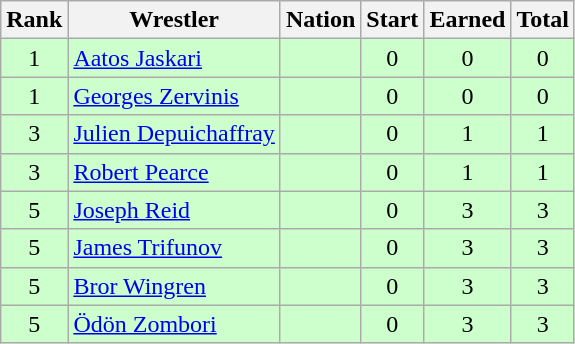<table class="wikitable sortable" style="text-align:center;">
<tr>
<th>Rank</th>
<th>Wrestler</th>
<th>Nation</th>
<th>Start</th>
<th>Earned</th>
<th>Total</th>
</tr>
<tr style="background:#cfc;">
<td>1</td>
<td align=left><a href='#'>Aatos Jaskari</a></td>
<td align=left></td>
<td>0</td>
<td>0</td>
<td>0</td>
</tr>
<tr style="background:#cfc;">
<td>1</td>
<td align=left><a href='#'>Georges Zervinis</a></td>
<td align=left></td>
<td>0</td>
<td>0</td>
<td>0</td>
</tr>
<tr style="background:#cfc;">
<td>3</td>
<td align=left><a href='#'>Julien Depuichaffray</a></td>
<td align=left></td>
<td>0</td>
<td>1</td>
<td>1</td>
</tr>
<tr style="background:#cfc;">
<td>3</td>
<td align=left><a href='#'>Robert Pearce</a></td>
<td align=left></td>
<td>0</td>
<td>1</td>
<td>1</td>
</tr>
<tr style="background:#cfc;">
<td>5</td>
<td align=left><a href='#'>Joseph Reid</a></td>
<td align=left></td>
<td>0</td>
<td>3</td>
<td>3</td>
</tr>
<tr style="background:#cfc;">
<td>5</td>
<td align=left><a href='#'>James Trifunov</a></td>
<td align=left></td>
<td>0</td>
<td>3</td>
<td>3</td>
</tr>
<tr style="background:#cfc;">
<td>5</td>
<td align=left><a href='#'>Bror Wingren</a></td>
<td align=left></td>
<td>0</td>
<td>3</td>
<td>3</td>
</tr>
<tr style="background:#cfc;">
<td>5</td>
<td align=left><a href='#'>Ödön Zombori</a></td>
<td align=left></td>
<td>0</td>
<td>3</td>
<td>3</td>
</tr>
</table>
